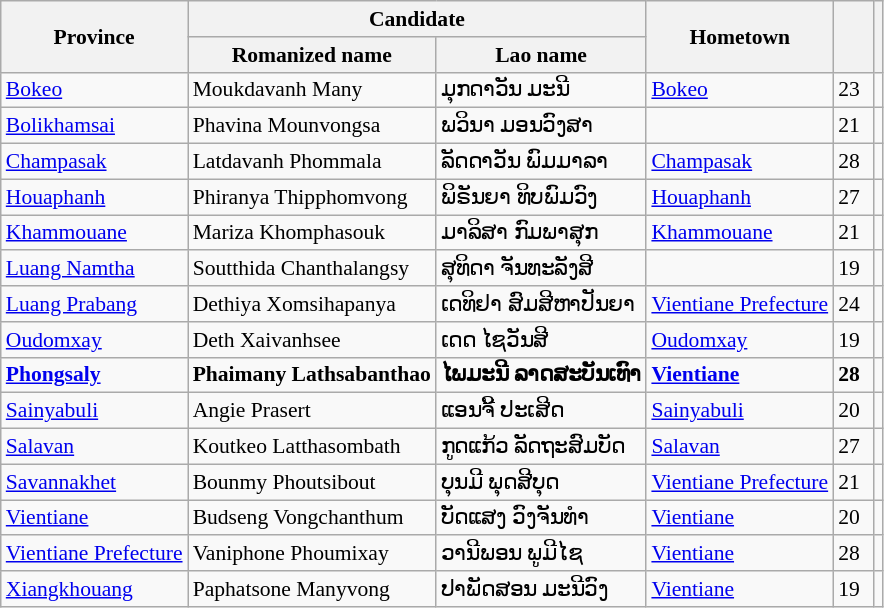<table class="wikitable" style="font-size: 90%;">
<tr>
<th rowspan=2><span><strong>Province</strong></span></th>
<th colspan=2><span><strong>Candidate</strong></span></th>
<th rowspan=2><span><strong>Hometown</strong></span></th>
<th rowspan=2 width="20"><span><strong></strong></span></th>
<th rowspan=2><span><strong></strong></span></th>
</tr>
<tr>
<th>Romanized name</th>
<th>Lao name</th>
</tr>
<tr>
<td><a href='#'>Bokeo</a></td>
<td>Moukdavanh Many</td>
<td>ມຸກດາວັນ ມະນີ</td>
<td><a href='#'>Bokeo</a></td>
<td>23</td>
<td></td>
</tr>
<tr>
<td><a href='#'>Bolikhamsai</a></td>
<td>Phavina Mounvongsa</td>
<td>ພວິນາ ມອນວົງສາ</td>
<td></td>
<td>21</td>
<td></td>
</tr>
<tr>
<td><a href='#'>Champasak</a></td>
<td>Latdavanh Phommala</td>
<td>ລັດດາວັນ ພົມມາລາ</td>
<td><a href='#'>Champasak</a></td>
<td>28</td>
<td></td>
</tr>
<tr>
<td><a href='#'>Houaphanh</a></td>
<td>Phiranya Thipphomvong</td>
<td>ພິຣັນຍາ ທິບພົມວົງ</td>
<td><a href='#'>Houaphanh</a></td>
<td>27</td>
<td></td>
</tr>
<tr>
<td><a href='#'>Khammouane</a></td>
<td>Mariza Khomphasouk</td>
<td>ມາລິສາ ກົມພາສຸກ</td>
<td><a href='#'>Khammouane</a></td>
<td>21</td>
<td></td>
</tr>
<tr>
<td><a href='#'>Luang Namtha</a></td>
<td>Soutthida Chanthalangsy</td>
<td>ສຸທິດາ ຈັນທະລັງສີ</td>
<td></td>
<td>19</td>
<td></td>
</tr>
<tr>
<td><a href='#'>Luang Prabang</a></td>
<td>Dethiya Xomsihapanya</td>
<td>ເດທິຢາ ສົມສີຫາປັນຍາ</td>
<td><a href='#'>Vientiane Prefecture</a></td>
<td>24</td>
<td></td>
</tr>
<tr>
<td><a href='#'>Oudomxay</a></td>
<td>Deth Xaivanhsee</td>
<td>ເດດ ໄຊວັນສີ</td>
<td><a href='#'>Oudomxay</a></td>
<td>19</td>
<td></td>
</tr>
<tr>
<td><strong><a href='#'>Phongsaly</a></strong></td>
<td><strong>Phaimany Lathsabanthao</strong></td>
<td><strong>ໄພມະນີ ລາດສະບັນເທົາ</strong></td>
<td><strong><a href='#'>Vientiane</a></strong></td>
<td><strong>28</strong></td>
<td><strong></strong></td>
</tr>
<tr>
<td><a href='#'>Sainyabuli</a></td>
<td>Angie Prasert</td>
<td>ແອນຈີ້ ປະເສີດ</td>
<td><a href='#'>Sainyabuli</a></td>
<td>20</td>
<td></td>
</tr>
<tr>
<td><a href='#'>Salavan</a></td>
<td>Koutkeo Latthasombath</td>
<td>ກູດແກ້ວ ລັດຖະສົມບັດ</td>
<td><a href='#'>Salavan</a></td>
<td>27</td>
<td></td>
</tr>
<tr>
<td><a href='#'>Savannakhet</a></td>
<td>Bounmy Phoutsibout</td>
<td>ບຸນມີ ພຸດສີບຸດ</td>
<td><a href='#'>Vientiane Prefecture</a></td>
<td>21</td>
<td></td>
</tr>
<tr>
<td><a href='#'>Vientiane</a></td>
<td>Budseng Vongchanthum</td>
<td>ບັດແສງ ວົງຈັນທຳ</td>
<td><a href='#'>Vientiane</a></td>
<td>20</td>
<td></td>
</tr>
<tr>
<td><a href='#'>Vientiane Prefecture</a></td>
<td>Vaniphone Phoumixay</td>
<td>ວານີພອນ ພູມີໄຊ</td>
<td><a href='#'>Vientiane</a></td>
<td>28</td>
<td></td>
</tr>
<tr>
<td><a href='#'>Xiangkhouang</a></td>
<td>Paphatsone Manyvong</td>
<td>ປາພັດສອນ ມະນີວົງ</td>
<td><a href='#'>Vientiane</a></td>
<td>19</td>
<td></td>
</tr>
</table>
